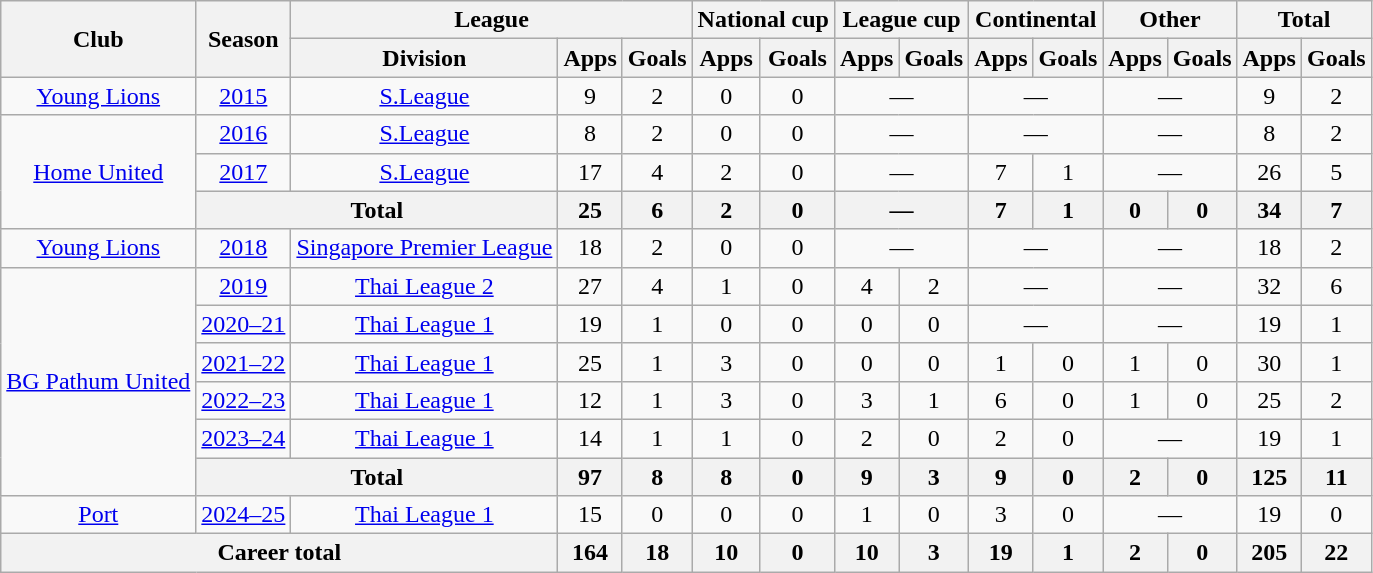<table class="wikitable" style="text-align:center">
<tr>
<th rowspan="2">Club</th>
<th rowspan="2">Season</th>
<th colspan="3">League</th>
<th colspan="2">National cup</th>
<th colspan="2">League cup</th>
<th colspan="2">Continental</th>
<th colspan="2">Other</th>
<th colspan="2">Total</th>
</tr>
<tr>
<th>Division</th>
<th>Apps</th>
<th>Goals</th>
<th>Apps</th>
<th>Goals</th>
<th>Apps</th>
<th>Goals</th>
<th>Apps</th>
<th>Goals</th>
<th>Apps</th>
<th>Goals</th>
<th>Apps</th>
<th>Goals</th>
</tr>
<tr>
<td><a href='#'>Young Lions</a></td>
<td><a href='#'>2015</a></td>
<td><a href='#'>S.League</a></td>
<td>9</td>
<td>2</td>
<td>0</td>
<td>0</td>
<td colspan="2">—</td>
<td colspan="2">—</td>
<td colspan="2">—</td>
<td>9</td>
<td>2</td>
</tr>
<tr>
<td rowspan="3"><a href='#'>Home United</a></td>
<td><a href='#'>2016</a></td>
<td><a href='#'>S.League</a></td>
<td>8</td>
<td>2</td>
<td>0</td>
<td>0</td>
<td colspan="2">—</td>
<td colspan="2">—</td>
<td colspan="2">—</td>
<td>8</td>
<td>2</td>
</tr>
<tr>
<td><a href='#'>2017</a></td>
<td><a href='#'>S.League</a></td>
<td>17</td>
<td>4</td>
<td>2</td>
<td>0</td>
<td colspan="2">—</td>
<td>7</td>
<td>1</td>
<td colspan="2">—</td>
<td>26</td>
<td>5</td>
</tr>
<tr>
<th colspan=2>Total</th>
<th>25</th>
<th>6</th>
<th>2</th>
<th>0</th>
<th colspan="2">—</th>
<th>7</th>
<th>1</th>
<th>0</th>
<th>0</th>
<th>34</th>
<th>7</th>
</tr>
<tr>
<td><a href='#'>Young Lions</a></td>
<td><a href='#'>2018</a></td>
<td><a href='#'>Singapore Premier League</a></td>
<td>18</td>
<td>2</td>
<td>0</td>
<td>0</td>
<td colspan="2">—</td>
<td colspan="2">—</td>
<td colspan="2">—</td>
<td>18</td>
<td>2</td>
</tr>
<tr>
<td rowspan="6"><a href='#'>BG Pathum United</a></td>
<td><a href='#'>2019</a></td>
<td><a href='#'>Thai League 2</a></td>
<td>27</td>
<td>4</td>
<td>1</td>
<td>0</td>
<td>4</td>
<td>2</td>
<td colspan="2">—</td>
<td colspan="2">—</td>
<td>32</td>
<td>6</td>
</tr>
<tr>
<td><a href='#'>2020–21</a></td>
<td><a href='#'>Thai League 1</a></td>
<td>19</td>
<td>1</td>
<td>0</td>
<td>0</td>
<td>0</td>
<td>0</td>
<td colspan="2">—</td>
<td colspan="2">—</td>
<td>19</td>
<td>1</td>
</tr>
<tr>
<td><a href='#'>2021–22</a></td>
<td><a href='#'>Thai League 1</a></td>
<td>25</td>
<td>1</td>
<td>3</td>
<td>0</td>
<td>0</td>
<td>0</td>
<td>1</td>
<td>0</td>
<td>1</td>
<td>0</td>
<td>30</td>
<td>1</td>
</tr>
<tr>
<td><a href='#'>2022–23</a></td>
<td><a href='#'>Thai League 1</a></td>
<td>12</td>
<td>1</td>
<td>3</td>
<td>0</td>
<td>3</td>
<td>1</td>
<td>6</td>
<td>0</td>
<td>1</td>
<td>0</td>
<td>25</td>
<td>2</td>
</tr>
<tr>
<td><a href='#'>2023–24</a></td>
<td><a href='#'>Thai League 1</a></td>
<td>14</td>
<td>1</td>
<td>1</td>
<td>0</td>
<td>2</td>
<td>0</td>
<td>2</td>
<td>0</td>
<td colspan="2">—</td>
<td>19</td>
<td>1</td>
</tr>
<tr>
<th colspan=2>Total</th>
<th>97</th>
<th>8</th>
<th>8</th>
<th>0</th>
<th>9</th>
<th>3</th>
<th>9</th>
<th>0</th>
<th>2</th>
<th>0</th>
<th>125</th>
<th>11</th>
</tr>
<tr>
<td><a href='#'>Port</a></td>
<td><a href='#'>2024–25</a></td>
<td><a href='#'>Thai League 1</a></td>
<td>15</td>
<td>0</td>
<td>0</td>
<td>0</td>
<td>1</td>
<td>0</td>
<td>3</td>
<td>0</td>
<td colspan="2">—</td>
<td>19</td>
<td>0</td>
</tr>
<tr>
<th colspan=3>Career total</th>
<th>164</th>
<th>18</th>
<th>10</th>
<th>0</th>
<th>10</th>
<th>3</th>
<th>19</th>
<th>1</th>
<th>2</th>
<th>0</th>
<th>205</th>
<th>22</th>
</tr>
</table>
